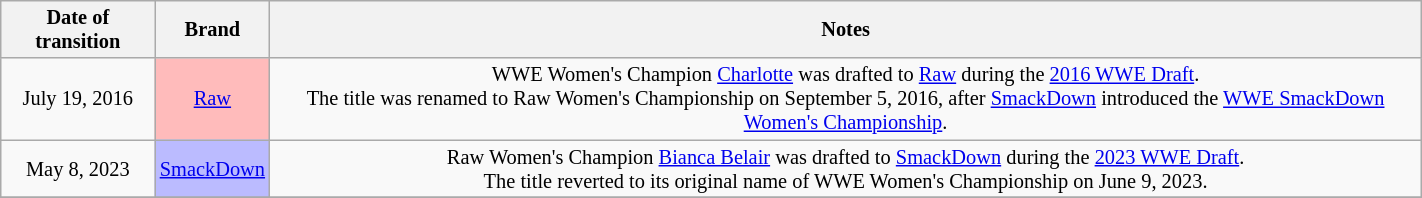<table class="wikitable" style="font-size:85%; text-align:center; width:75%;">
<tr>
<th>Date of transition</th>
<th>Brand</th>
<th>Notes</th>
</tr>
<tr>
<td>July 19, 2016</td>
<td style="background-color:#fbb;"><a href='#'>Raw</a></td>
<td>WWE Women's Champion <a href='#'>Charlotte</a> was drafted to <a href='#'>Raw</a> during the <a href='#'>2016 WWE Draft</a>.<br>The title was renamed to Raw Women's Championship on September 5, 2016, after <a href='#'>SmackDown</a> introduced the <a href='#'>WWE SmackDown Women's Championship</a>.</td>
</tr>
<tr>
<td>May 8, 2023</td>
<td style="background-color:#bbf;"><a href='#'>SmackDown</a></td>
<td>Raw Women's Champion <a href='#'>Bianca Belair</a> was drafted to <a href='#'>SmackDown</a> during the <a href='#'>2023 WWE Draft</a>.<br>The title reverted to its original name of WWE Women's Championship on June 9, 2023.</td>
</tr>
<tr>
</tr>
</table>
